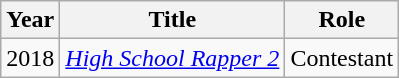<table class="wikitable">
<tr>
<th width="10">Year</th>
<th>Title</th>
<th>Role</th>
</tr>
<tr>
<td>2018</td>
<td><a href='#'><em>High School Rapper 2</em></a></td>
<td>Contestant</td>
</tr>
</table>
